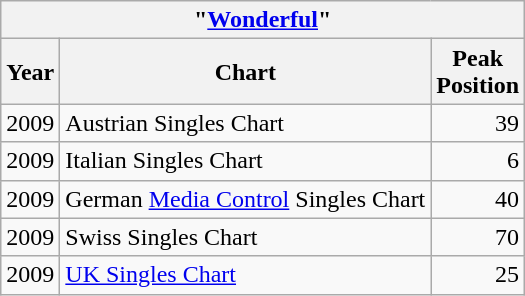<table class="wikitable sortable">
<tr>
<th colspan="3">"<a href='#'>Wonderful</a>"</th>
</tr>
<tr>
<th>Year</th>
<th>Chart</th>
<th>Peak<br>Position</th>
</tr>
<tr>
<td>2009</td>
<td>Austrian Singles Chart</td>
<td style="text-align: right">39</td>
</tr>
<tr>
<td>2009</td>
<td>Italian Singles Chart</td>
<td style="text-align: right">6</td>
</tr>
<tr>
<td>2009</td>
<td>German <a href='#'>Media Control</a> Singles Chart</td>
<td style="text-align: right">40</td>
</tr>
<tr>
<td>2009</td>
<td>Swiss Singles Chart</td>
<td style="text-align: right">70</td>
</tr>
<tr>
<td>2009</td>
<td><a href='#'>UK Singles Chart</a></td>
<td style="text-align: right">25</td>
</tr>
</table>
